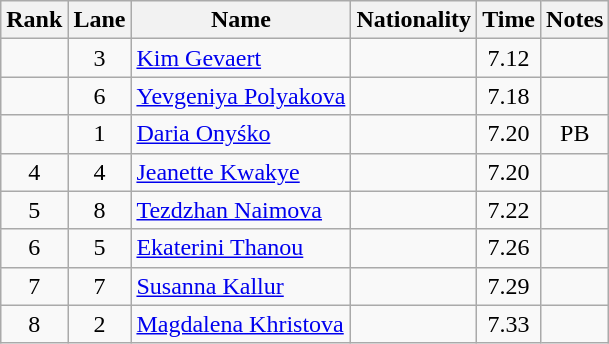<table class="wikitable sortable" style="text-align:center">
<tr>
<th>Rank</th>
<th>Lane</th>
<th>Name</th>
<th>Nationality</th>
<th>Time</th>
<th>Notes</th>
</tr>
<tr>
<td></td>
<td>3</td>
<td align="left"><a href='#'>Kim Gevaert</a></td>
<td align=left></td>
<td>7.12</td>
<td></td>
</tr>
<tr>
<td></td>
<td>6</td>
<td align="left"><a href='#'>Yevgeniya Polyakova</a></td>
<td align=left></td>
<td>7.18</td>
<td></td>
</tr>
<tr>
<td></td>
<td>1</td>
<td align="left"><a href='#'>Daria Onyśko</a></td>
<td align=left></td>
<td>7.20</td>
<td>PB</td>
</tr>
<tr>
<td>4</td>
<td>4</td>
<td align="left"><a href='#'>Jeanette Kwakye</a></td>
<td align=left></td>
<td>7.20</td>
<td></td>
</tr>
<tr>
<td>5</td>
<td>8</td>
<td align="left"><a href='#'>Tezdzhan Naimova</a></td>
<td align=left></td>
<td>7.22</td>
<td></td>
</tr>
<tr>
<td>6</td>
<td>5</td>
<td align="left"><a href='#'>Ekaterini Thanou</a></td>
<td align=left></td>
<td>7.26</td>
<td></td>
</tr>
<tr>
<td>7</td>
<td>7</td>
<td align="left"><a href='#'>Susanna Kallur</a></td>
<td align=left></td>
<td>7.29</td>
<td></td>
</tr>
<tr>
<td>8</td>
<td>2</td>
<td align="left"><a href='#'>Magdalena Khristova</a></td>
<td align=left></td>
<td>7.33</td>
<td></td>
</tr>
</table>
